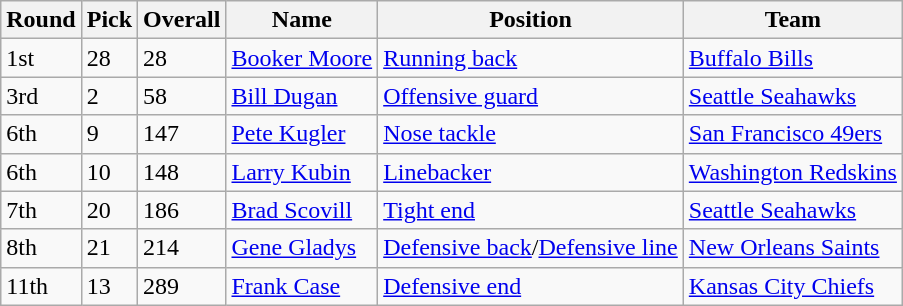<table class="wikitable">
<tr>
<th>Round</th>
<th>Pick</th>
<th>Overall</th>
<th>Name</th>
<th>Position</th>
<th>Team</th>
</tr>
<tr>
<td>1st</td>
<td>28</td>
<td>28</td>
<td><a href='#'>Booker Moore</a></td>
<td><a href='#'>Running back</a></td>
<td><a href='#'>Buffalo Bills</a></td>
</tr>
<tr>
<td>3rd</td>
<td>2</td>
<td>58</td>
<td><a href='#'>Bill Dugan</a></td>
<td><a href='#'>Offensive guard</a></td>
<td><a href='#'>Seattle Seahawks</a></td>
</tr>
<tr>
<td>6th</td>
<td>9</td>
<td>147</td>
<td><a href='#'>Pete Kugler</a></td>
<td><a href='#'>Nose tackle</a></td>
<td><a href='#'>San Francisco 49ers</a></td>
</tr>
<tr>
<td>6th</td>
<td>10</td>
<td>148</td>
<td><a href='#'>Larry Kubin</a></td>
<td><a href='#'>Linebacker</a></td>
<td><a href='#'>Washington Redskins</a></td>
</tr>
<tr>
<td>7th</td>
<td>20</td>
<td>186</td>
<td><a href='#'>Brad Scovill</a></td>
<td><a href='#'>Tight end</a></td>
<td><a href='#'>Seattle Seahawks</a></td>
</tr>
<tr>
<td>8th</td>
<td>21</td>
<td>214</td>
<td><a href='#'>Gene Gladys</a></td>
<td><a href='#'>Defensive back</a>/<a href='#'>Defensive line</a></td>
<td><a href='#'>New Orleans Saints</a></td>
</tr>
<tr>
<td>11th</td>
<td>13</td>
<td>289</td>
<td><a href='#'>Frank Case</a></td>
<td><a href='#'>Defensive end</a></td>
<td><a href='#'>Kansas City Chiefs</a></td>
</tr>
</table>
